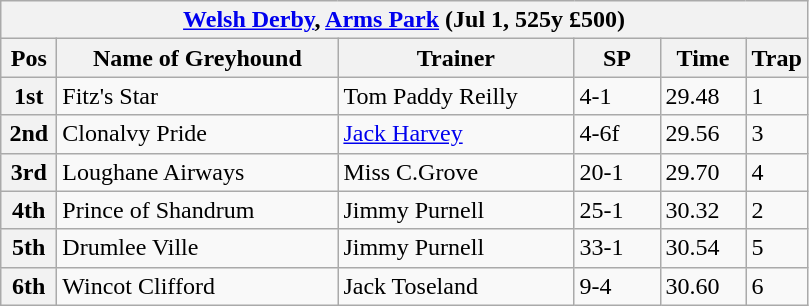<table class="wikitable">
<tr>
<th colspan="6"><a href='#'>Welsh Derby</a>, <a href='#'>Arms Park</a> (Jul 1, 525y £500)</th>
</tr>
<tr>
<th width=30>Pos</th>
<th width=180>Name of Greyhound</th>
<th width=150>Trainer</th>
<th width=50>SP</th>
<th width=50>Time</th>
<th width=30>Trap</th>
</tr>
<tr>
<th>1st</th>
<td>Fitz's Star</td>
<td>Tom Paddy Reilly</td>
<td>4-1</td>
<td>29.48</td>
<td>1</td>
</tr>
<tr>
<th>2nd</th>
<td>Clonalvy Pride</td>
<td><a href='#'>Jack Harvey</a></td>
<td>4-6f</td>
<td>29.56</td>
<td>3</td>
</tr>
<tr>
<th>3rd</th>
<td>Loughane Airways</td>
<td>Miss C.Grove</td>
<td>20-1</td>
<td>29.70</td>
<td>4</td>
</tr>
<tr>
<th>4th</th>
<td>Prince of Shandrum</td>
<td>Jimmy Purnell</td>
<td>25-1</td>
<td>30.32</td>
<td>2</td>
</tr>
<tr>
<th>5th</th>
<td>Drumlee Ville</td>
<td>Jimmy Purnell</td>
<td>33-1</td>
<td>30.54</td>
<td>5</td>
</tr>
<tr>
<th>6th</th>
<td>Wincot Clifford</td>
<td>Jack Toseland</td>
<td>9-4</td>
<td>30.60</td>
<td>6</td>
</tr>
</table>
